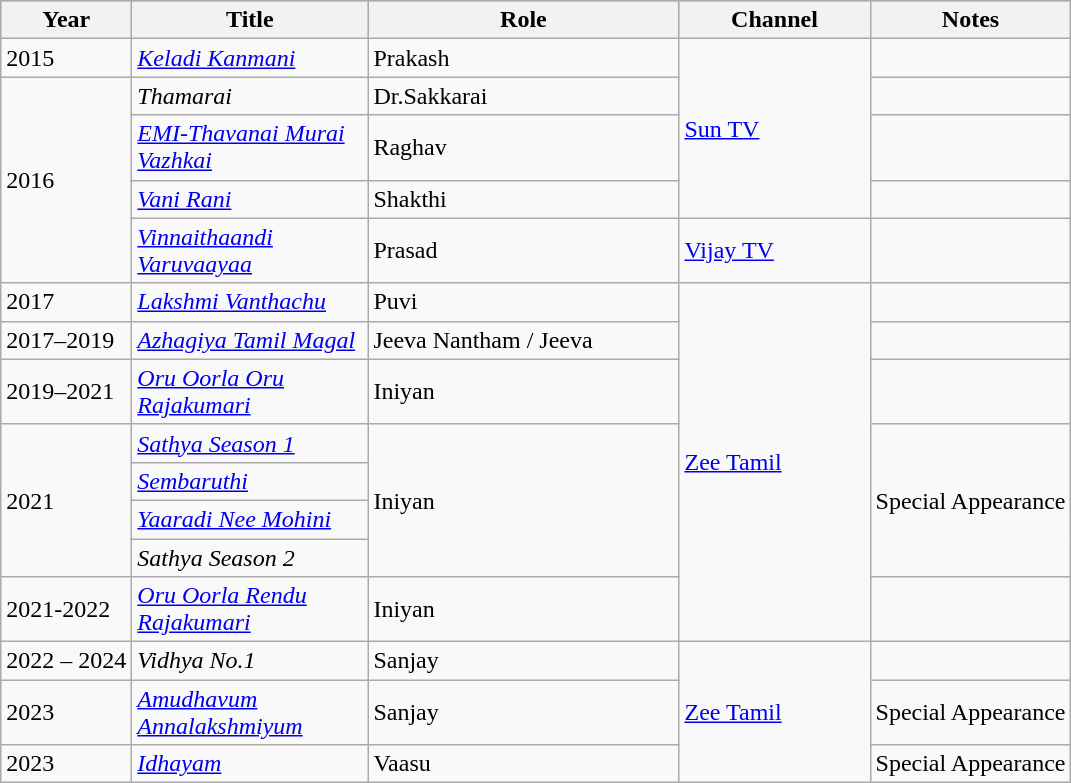<table class="wikitable sortable" border="1">
<tr style="background:#B0C4DE;">
<th style="width:80px;">Year</th>
<th style="width:150px;">Title</th>
<th style="width:200px;">Role</th>
<th style="width:120px;">Channel</th>
<th>Notes</th>
</tr>
<tr>
<td rowspan=1>2015</td>
<td><a href='#'><em>Keladi Kanmani</em></a></td>
<td>Prakash</td>
<td rowspan=4><a href='#'>Sun TV</a></td>
<td></td>
</tr>
<tr>
<td rowspan=4>2016</td>
<td><em>Thamarai</em></td>
<td>Dr.Sakkarai</td>
<td></td>
</tr>
<tr>
<td><a href='#'><em>EMI-Thavanai Murai Vazhkai</em></a></td>
<td>Raghav</td>
<td></td>
</tr>
<tr>
<td><a href='#'><em>Vani Rani</em></a></td>
<td>Shakthi</td>
<td></td>
</tr>
<tr>
<td><a href='#'><em>Vinnaithaandi Varuvaayaa</em></a></td>
<td>Prasad</td>
<td><a href='#'>Vijay TV</a></td>
<td></td>
</tr>
<tr>
<td>2017</td>
<td><a href='#'><em>Lakshmi Vanthachu</em></a></td>
<td>Puvi</td>
<td rowspan="8"><a href='#'>Zee Tamil</a></td>
<td></td>
</tr>
<tr>
<td>2017–2019</td>
<td><em><a href='#'>Azhagiya Tamil Magal</a></em></td>
<td>Jeeva Nantham / Jeeva</td>
<td></td>
</tr>
<tr>
<td>2019–2021</td>
<td><em><a href='#'>Oru Oorla Oru Rajakumari</a></em></td>
<td>Iniyan</td>
<td></td>
</tr>
<tr>
<td rowspan="4">2021</td>
<td><a href='#'><em>Sathya Season 1</em></a></td>
<td rowspan="4">Iniyan</td>
<td rowspan="4">Special Appearance</td>
</tr>
<tr>
<td><em><a href='#'>Sembaruthi</a></em></td>
</tr>
<tr>
<td><em><a href='#'>Yaaradi Nee Mohini</a></em></td>
</tr>
<tr>
<td><em>Sathya</em> <em>Season 2</em></td>
</tr>
<tr>
<td>2021-2022</td>
<td><em><a href='#'>Oru Oorla Rendu Rajakumari</a></em></td>
<td>Iniyan</td>
<td></td>
</tr>
<tr>
<td>2022 – 2024</td>
<td><em>Vidhya No.1</em></td>
<td>Sanjay</td>
<td rowspan="3"><a href='#'>Zee Tamil</a></td>
<td></td>
</tr>
<tr>
<td>2023</td>
<td><em><a href='#'>Amudhavum Annalakshmiyum</a></em></td>
<td>Sanjay</td>
<td>Special Appearance</td>
</tr>
<tr>
<td>2023</td>
<td><em><a href='#'>Idhayam</a></em></td>
<td>Vaasu</td>
<td>Special Appearance</td>
</tr>
</table>
